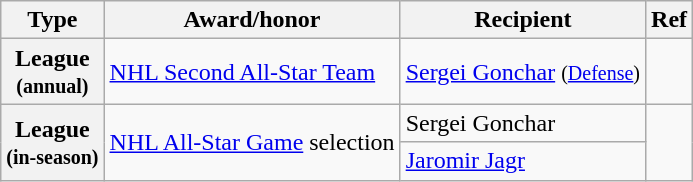<table class="wikitable">
<tr>
<th scope="col">Type</th>
<th scope="col">Award/honor</th>
<th scope="col">Recipient</th>
<th scope="col">Ref</th>
</tr>
<tr>
<th scope="row">League<br><small>(annual)</small></th>
<td><a href='#'>NHL Second All-Star Team</a></td>
<td><a href='#'>Sergei Gonchar</a> <small>(<a href='#'>Defense</a>)</small></td>
<td></td>
</tr>
<tr>
<th scope="row" rowspan="3">League<br><small>(in-season)</small></th>
<td rowspan="2"><a href='#'>NHL All-Star Game</a> selection</td>
<td>Sergei Gonchar</td>
<td rowspan="2"></td>
</tr>
<tr>
<td><a href='#'>Jaromir Jagr</a></td>
</tr>
</table>
